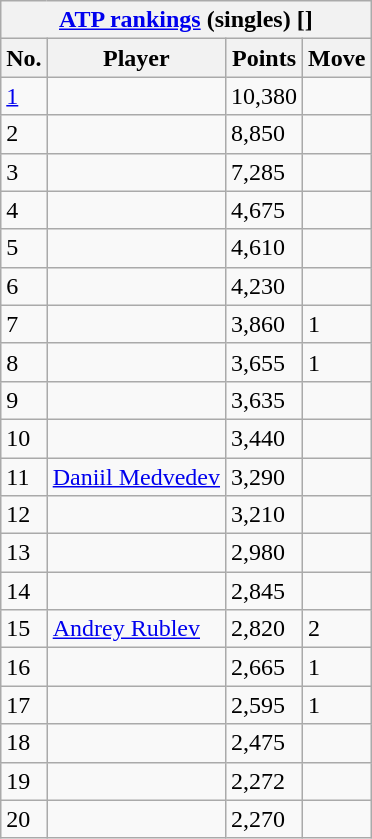<table class="wikitable nowrap defaultcenter col2left" style="display:inline-table">
<tr>
<th colspan="4" scope="col"><a href='#'>ATP rankings</a> (singles) <includeonly>[]</includeonly></th>
</tr>
<tr>
<th scope="col">No.</th>
<th scope="col">Player</th>
<th scope="col">Points</th>
<th scope="col">Move</th>
</tr>
<tr>
<td><a href='#'>1</a></td>
<td></td>
<td>10,380</td>
<td></td>
</tr>
<tr>
<td>2</td>
<td></td>
<td>8,850</td>
<td></td>
</tr>
<tr>
<td>3</td>
<td></td>
<td>7,285</td>
<td></td>
</tr>
<tr>
<td>4</td>
<td></td>
<td>4,675</td>
<td></td>
</tr>
<tr>
<td>5</td>
<td></td>
<td>4,610</td>
<td></td>
</tr>
<tr>
<td>6</td>
<td></td>
<td>4,230</td>
<td></td>
</tr>
<tr>
<td>7</td>
<td></td>
<td>3,860</td>
<td> 1</td>
</tr>
<tr>
<td>8</td>
<td></td>
<td>3,655</td>
<td> 1</td>
</tr>
<tr>
<td>9</td>
<td></td>
<td>3,635</td>
<td></td>
</tr>
<tr>
<td>10</td>
<td></td>
<td>3,440</td>
<td></td>
</tr>
<tr>
<td>11</td>
<td> <a href='#'>Daniil Medvedev</a></td>
<td>3,290</td>
<td></td>
</tr>
<tr>
<td>12</td>
<td></td>
<td>3,210</td>
<td></td>
</tr>
<tr>
<td>13</td>
<td></td>
<td>2,980</td>
<td></td>
</tr>
<tr>
<td>14</td>
<td></td>
<td>2,845</td>
<td></td>
</tr>
<tr>
<td>15</td>
<td> <a href='#'>Andrey Rublev</a></td>
<td>2,820</td>
<td> 2</td>
</tr>
<tr>
<td>16</td>
<td></td>
<td>2,665</td>
<td> 1</td>
</tr>
<tr>
<td>17</td>
<td></td>
<td>2,595</td>
<td> 1</td>
</tr>
<tr>
<td>18</td>
<td></td>
<td>2,475</td>
<td></td>
</tr>
<tr>
<td>19</td>
<td></td>
<td>2,272</td>
<td></td>
</tr>
<tr>
<td>20</td>
<td></td>
<td>2,270</td>
<td></td>
</tr>
</table>
